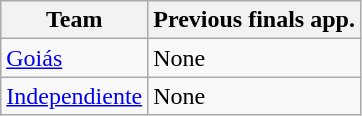<table class="wikitable">
<tr>
<th>Team</th>
<th>Previous finals app.</th>
</tr>
<tr>
<td> <a href='#'>Goiás</a></td>
<td>None</td>
</tr>
<tr>
<td> <a href='#'>Independiente</a></td>
<td>None</td>
</tr>
</table>
